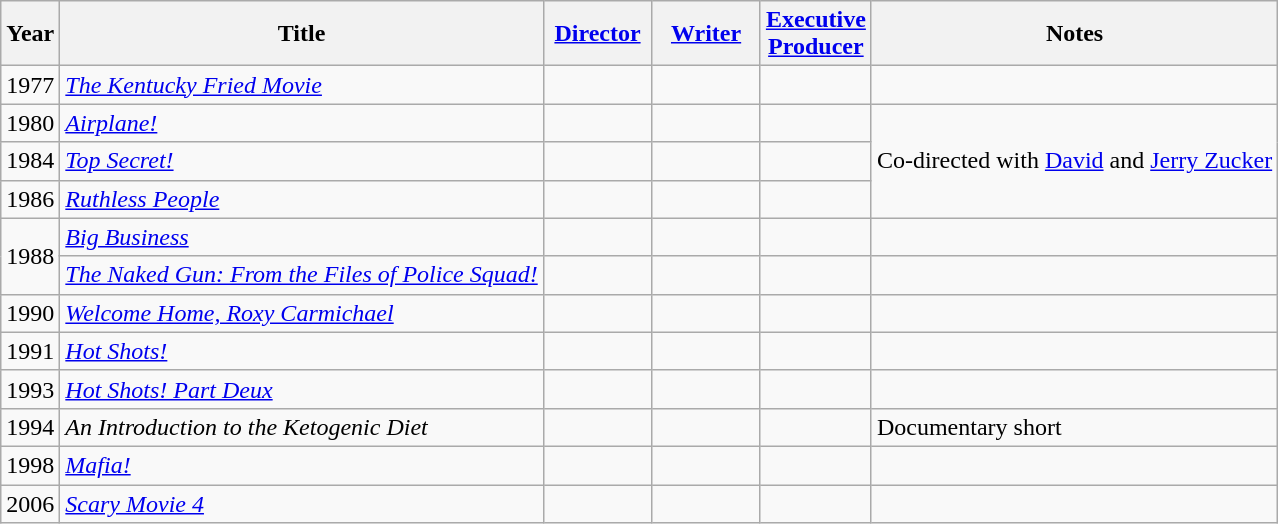<table class="wikitable">
<tr>
<th>Year</th>
<th>Title</th>
<th width=65><a href='#'>Director</a></th>
<th width=65><a href='#'>Writer</a></th>
<th width=65><a href='#'>Executive Producer</a></th>
<th>Notes</th>
</tr>
<tr>
<td>1977</td>
<td><em><a href='#'>The Kentucky Fried Movie</a></em></td>
<td></td>
<td></td>
<td></td>
<td></td>
</tr>
<tr>
<td>1980</td>
<td><em><a href='#'>Airplane!</a></em></td>
<td></td>
<td></td>
<td></td>
<td rowspan=3>Co-directed with <a href='#'>David</a> and <a href='#'>Jerry Zucker</a></td>
</tr>
<tr>
<td>1984</td>
<td><em><a href='#'>Top Secret!</a></em></td>
<td></td>
<td></td>
<td></td>
</tr>
<tr>
<td>1986</td>
<td><em><a href='#'>Ruthless People</a></em></td>
<td></td>
<td></td>
<td></td>
</tr>
<tr>
<td rowspan=2>1988</td>
<td><em><a href='#'>Big Business</a></em></td>
<td></td>
<td></td>
<td></td>
<td></td>
</tr>
<tr>
<td><em><a href='#'>The Naked Gun: From the Files of Police Squad!</a></em></td>
<td></td>
<td></td>
<td></td>
<td></td>
</tr>
<tr>
<td>1990</td>
<td><em><a href='#'>Welcome Home, Roxy Carmichael</a></em></td>
<td></td>
<td></td>
<td></td>
<td></td>
</tr>
<tr>
<td>1991</td>
<td><em><a href='#'>Hot Shots!</a></em></td>
<td></td>
<td></td>
<td></td>
<td></td>
</tr>
<tr>
<td>1993</td>
<td><em><a href='#'>Hot Shots! Part Deux</a></em></td>
<td></td>
<td></td>
<td></td>
<td></td>
</tr>
<tr>
<td>1994</td>
<td><em>An Introduction to the Ketogenic Diet</em></td>
<td></td>
<td></td>
<td></td>
<td>Documentary short</td>
</tr>
<tr>
<td>1998</td>
<td><em><a href='#'>Mafia!</a></em></td>
<td></td>
<td></td>
<td></td>
<td></td>
</tr>
<tr>
<td>2006</td>
<td><em><a href='#'>Scary Movie 4</a></em></td>
<td></td>
<td></td>
<td></td>
<td></td>
</tr>
</table>
